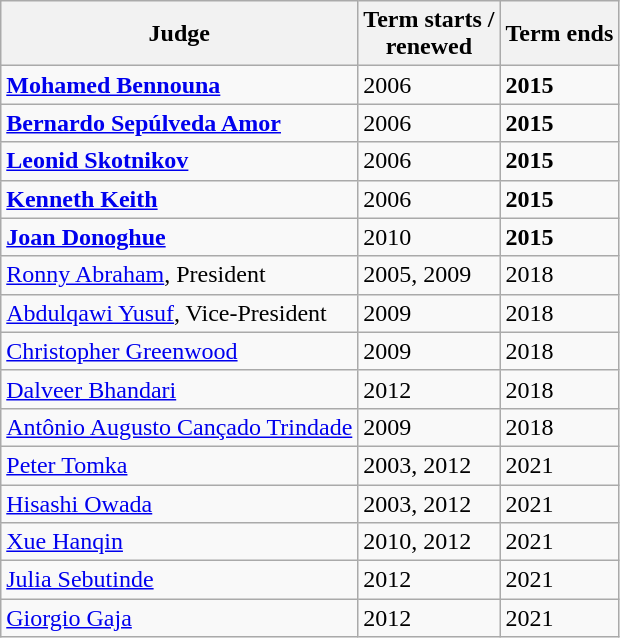<table class="wikitable sortable">
<tr>
<th>Judge</th>
<th>Term starts / <br> renewed</th>
<th>Term ends</th>
</tr>
<tr>
<td> <strong><a href='#'>Mohamed Bennouna</a></strong></td>
<td>2006</td>
<td><strong>2015</strong></td>
</tr>
<tr>
<td> <strong><a href='#'>Bernardo Sepúlveda Amor</a></strong></td>
<td>2006</td>
<td><strong>2015</strong></td>
</tr>
<tr>
<td> <strong><a href='#'>Leonid Skotnikov</a></strong></td>
<td>2006</td>
<td><strong>2015</strong></td>
</tr>
<tr>
<td> <strong><a href='#'>Kenneth Keith</a></strong></td>
<td>2006</td>
<td><strong>2015</strong></td>
</tr>
<tr>
<td> <strong><a href='#'>Joan Donoghue</a></strong></td>
<td>2010 </td>
<td><strong>2015</strong></td>
</tr>
<tr>
<td> <a href='#'>Ronny Abraham</a>, President</td>
<td>2005, 2009</td>
<td>2018</td>
</tr>
<tr>
<td> <a href='#'>Abdulqawi Yusuf</a>, Vice-President</td>
<td>2009</td>
<td>2018</td>
</tr>
<tr>
<td> <a href='#'>Christopher Greenwood</a></td>
<td>2009</td>
<td>2018</td>
</tr>
<tr>
<td> <a href='#'>Dalveer Bhandari</a></td>
<td>2012 </td>
<td>2018</td>
</tr>
<tr>
<td> <a href='#'>Antônio Augusto Cançado Trindade</a></td>
<td>2009</td>
<td>2018</td>
</tr>
<tr>
<td> <a href='#'>Peter Tomka</a></td>
<td>2003, 2012</td>
<td>2021</td>
</tr>
<tr>
<td> <a href='#'>Hisashi Owada</a></td>
<td>2003, 2012</td>
<td>2021</td>
</tr>
<tr>
<td> <a href='#'>Xue Hanqin</a></td>
<td>2010, 2012</td>
<td>2021</td>
</tr>
<tr>
<td> <a href='#'>Julia Sebutinde</a></td>
<td>2012</td>
<td>2021</td>
</tr>
<tr>
<td> <a href='#'>Giorgio Gaja</a></td>
<td>2012</td>
<td>2021</td>
</tr>
</table>
